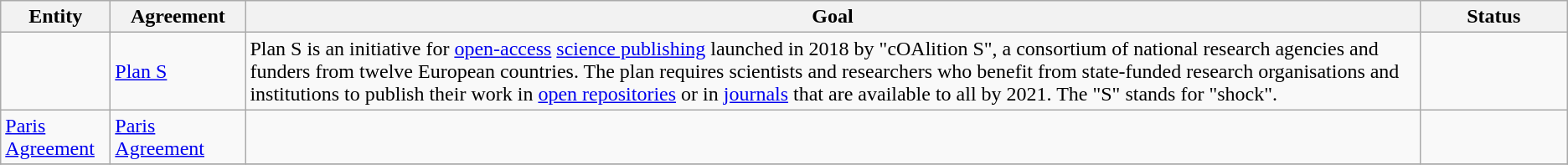<table class="wikitable toptextcells zebra sortable">
<tr>
<th width=80px>Entity</th>
<th width=100px class="unsortable">Agreement</th>
<th class="unsortable">Goal</th>
<th width=110px>Status</th>
</tr>
<tr>
<td></td>
<td><a href='#'>Plan S</a></td>
<td>Plan S is an initiative for <a href='#'>open-access</a> <a href='#'>science publishing</a> launched in 2018 by "cOAlition S", a consortium of national research agencies and funders from twelve European countries. The plan requires scientists and researchers who benefit from state-funded research organisations and institutions to publish their work in <a href='#'>open repositories</a> or in <a href='#'>journals</a> that are available to all by 2021. The "S" stands for "shock".</td>
<td></td>
</tr>
<tr>
<td> <a href='#'>Paris Agreement</a></td>
<td><a href='#'>Paris Agreement</a></td>
<td></td>
<td></td>
</tr>
<tr>
</tr>
</table>
